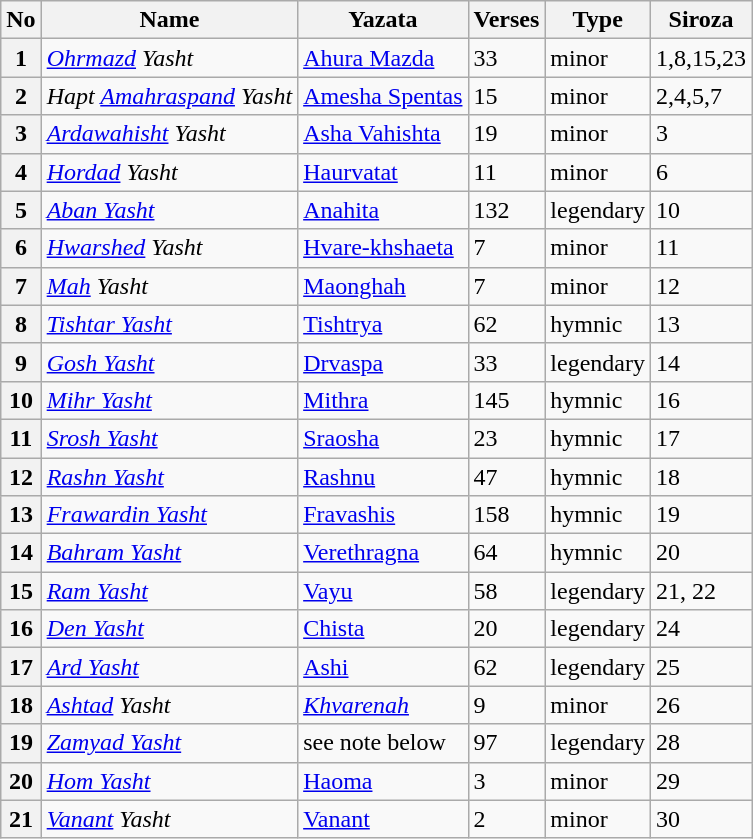<table class=wikitable>
<tr>
<th scope=col>No</th>
<th scope=col>Name</th>
<th scope="col">Yazata</th>
<th scope="col">Verses</th>
<th scope="col">Type</th>
<th>Siroza</th>
</tr>
<tr>
<th scope=row>1</th>
<td><em><a href='#'>Ohrmazd</a> Yasht</em></td>
<td><a href='#'>Ahura Mazda</a></td>
<td>33</td>
<td>minor</td>
<td>1,8,15,23</td>
</tr>
<tr>
<th scope=row>2</th>
<td><em>Hapt <a href='#'>Amahraspand</a> Yasht</em></td>
<td><a href='#'>Amesha Spentas</a></td>
<td>15</td>
<td>minor</td>
<td>2,4,5,7</td>
</tr>
<tr>
<th scope=row>3</th>
<td><em><a href='#'>Ardawahisht</a> Yasht</em></td>
<td><a href='#'>Asha Vahishta</a></td>
<td>19</td>
<td>minor</td>
<td>3</td>
</tr>
<tr>
<th scope=row>4</th>
<td><em><a href='#'>Hordad</a> Yasht</em></td>
<td><a href='#'>Haurvatat</a></td>
<td>11</td>
<td>minor</td>
<td>6</td>
</tr>
<tr>
<th scope=row>5</th>
<td><em><a href='#'>Aban Yasht</a></em></td>
<td><a href='#'>Anahita</a></td>
<td>132</td>
<td>legendary</td>
<td>10</td>
</tr>
<tr>
<th scope=row>6</th>
<td><em><a href='#'>Hwarshed</a> Yasht</em></td>
<td><a href='#'>Hvare-khshaeta</a></td>
<td>7</td>
<td>minor</td>
<td>11</td>
</tr>
<tr>
<th scope="row">7</th>
<td><a href='#'><em>Mah</em></a> <em>Yasht</em></td>
<td><a href='#'>Maonghah</a></td>
<td>7</td>
<td>minor</td>
<td>12</td>
</tr>
<tr>
<th scope="row">8</th>
<td><em><a href='#'>Tishtar Yasht</a></em></td>
<td><a href='#'>Tishtrya</a></td>
<td>62</td>
<td>hymnic</td>
<td>13</td>
</tr>
<tr>
<th scope="row">9</th>
<td><em><a href='#'>Gosh  Yasht</a></em></td>
<td><a href='#'>Drvaspa</a></td>
<td>33</td>
<td>legendary</td>
<td>14</td>
</tr>
<tr>
<th scope="row">10</th>
<td><em><a href='#'>Mihr Yasht</a></em></td>
<td><a href='#'>Mithra</a></td>
<td>145</td>
<td>hymnic</td>
<td>16</td>
</tr>
<tr>
<th scope="row">11</th>
<td><em><a href='#'>Srosh Yasht</a></em></td>
<td><a href='#'>Sraosha</a></td>
<td>23</td>
<td>hymnic</td>
<td>17</td>
</tr>
<tr>
<th scope="row">12</th>
<td><em><a href='#'>Rashn Yasht</a></em></td>
<td><a href='#'>Rashnu</a></td>
<td>47</td>
<td>hymnic</td>
<td>18</td>
</tr>
<tr>
<th scope="row">13</th>
<td><em><a href='#'>Frawardin Yasht</a></em></td>
<td><a href='#'>Fravashis</a></td>
<td>158</td>
<td>hymnic</td>
<td>19</td>
</tr>
<tr>
<th scope="row">14</th>
<td><em><a href='#'>Bahram Yasht</a></em></td>
<td><a href='#'>Verethragna</a></td>
<td>64</td>
<td>hymnic</td>
<td>20</td>
</tr>
<tr>
<th scope="row">15</th>
<td><em><a href='#'>Ram Yasht</a></em></td>
<td><a href='#'>Vayu</a></td>
<td>58</td>
<td>legendary</td>
<td>21, 22</td>
</tr>
<tr>
<th scope="row">16</th>
<td><em><a href='#'>Den Yasht</a></em></td>
<td><a href='#'>Chista</a></td>
<td>20</td>
<td>legendary</td>
<td>24</td>
</tr>
<tr>
<th scope="row">17</th>
<td><em><a href='#'>Ard Yasht</a></em></td>
<td><a href='#'>Ashi</a></td>
<td>62</td>
<td>legendary</td>
<td>25</td>
</tr>
<tr>
<th scope="row">18</th>
<td><em><a href='#'>Ashtad</a> Yasht</em></td>
<td><em><a href='#'>Khvarenah</a></em></td>
<td>9</td>
<td>minor</td>
<td>26</td>
</tr>
<tr>
<th scope="row">19</th>
<td><em><a href='#'>Zamyad Yasht</a></em></td>
<td>see note below</td>
<td>97</td>
<td>legendary</td>
<td>28</td>
</tr>
<tr>
<th scope="row">20</th>
<td><em><a href='#'>Hom Yasht</a></em></td>
<td><a href='#'>Haoma</a></td>
<td>3</td>
<td>minor</td>
<td>29</td>
</tr>
<tr>
<th scope="row">21</th>
<td><em><a href='#'>Vanant</a> Yasht</em></td>
<td><a href='#'>Vanant</a></td>
<td>2</td>
<td>minor</td>
<td>30</td>
</tr>
</table>
